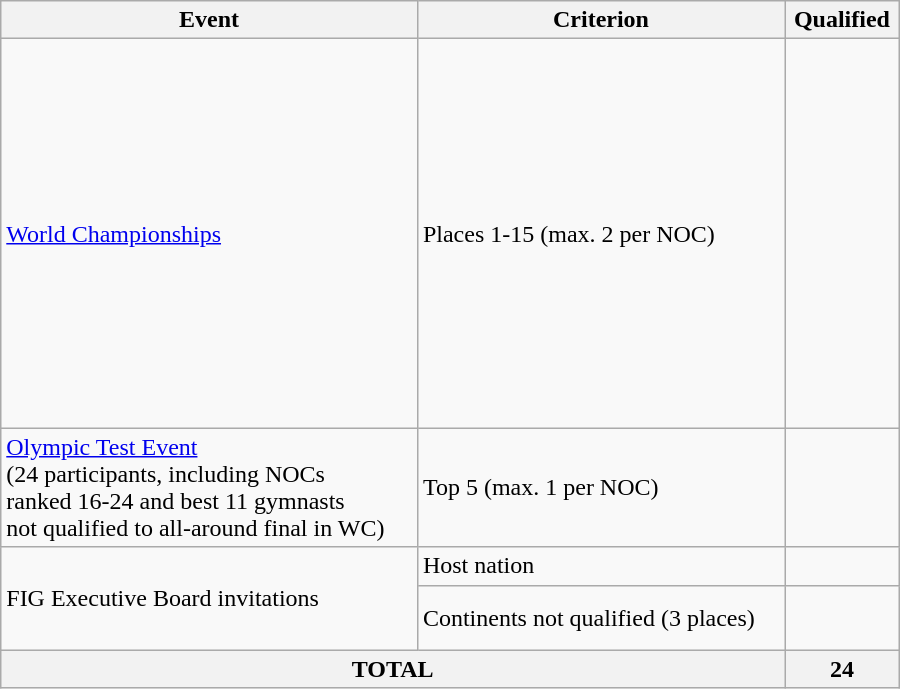<table class="wikitable" style="width:600px;">
<tr>
<th>Event</th>
<th>Criterion</th>
<th>Qualified</th>
</tr>
<tr>
<td><a href='#'>World Championships</a></td>
<td>Places 1-15 (max. 2 per NOC)</td>
<td nowrap>  <br>  <br>  <br> <br>  <br>  <br>  <br>  <br>  <br>  <br>  <br>  <br>  <br>  <br>  </td>
</tr>
<tr>
<td><a href='#'>Olympic Test Event</a><br>(24 participants, including NOCs<br>ranked 16-24 and best 11 gymnasts<br>not qualified to all-around final in WC)</td>
<td>Top 5 (max. 1 per NOC)</td>
<td nowrap> <br> <br> <br> <br></td>
</tr>
<tr>
<td rowspan=2>FIG Executive Board invitations</td>
<td>Host nation</td>
<td nowrap></td>
</tr>
<tr>
<td>Continents not qualified (3 places)</td>
<td nowrap> <br> <br></td>
</tr>
<tr>
<th colspan="2">TOTAL</th>
<th>24</th>
</tr>
</table>
